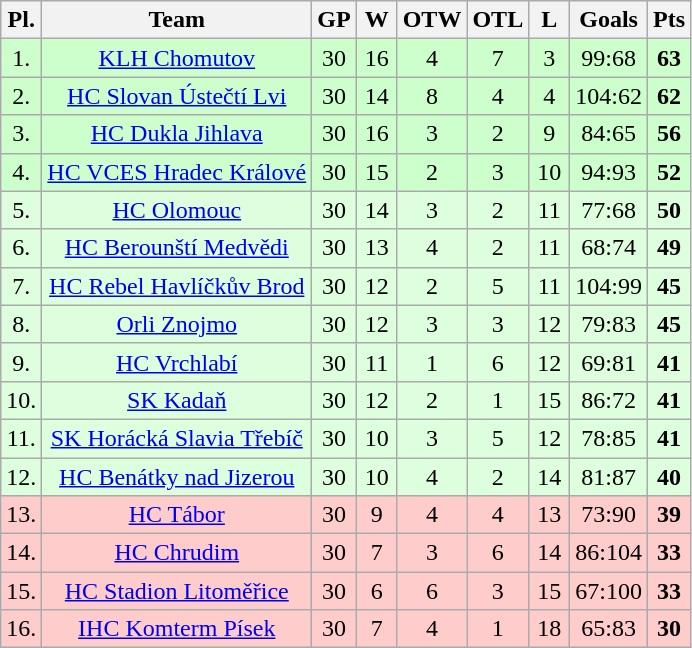<table class="wikitable">
<tr align="center" bgcolor="#efefef">
<th width="20">Pl.</th>
<th>Team</th>
<th>GP</th>
<th width="20">W</th>
<th width="20">OTW</th>
<th width="20">OTL</th>
<th width="20">L</th>
<th width="40">Goals</th>
<th width="20">Pts</th>
</tr>
<tr align="center" bgcolor="#ccffcc">
<td>1.</td>
<td><a href='#'>KLH Chomutov</a></td>
<td>30</td>
<td>16</td>
<td>4</td>
<td>7</td>
<td>3</td>
<td>99:68</td>
<td><strong>63</strong></td>
</tr>
<tr align="center" bgcolor="#ccffcc">
<td>2.</td>
<td><a href='#'>HC Slovan Ústečtí Lvi</a></td>
<td>30</td>
<td>14</td>
<td>8</td>
<td>4</td>
<td>4</td>
<td>104:62</td>
<td><strong>62</strong></td>
</tr>
<tr align="center" bgcolor="#ccffcc">
<td>3.</td>
<td><a href='#'>HC Dukla Jihlava</a></td>
<td>30</td>
<td>16</td>
<td>3</td>
<td>2</td>
<td>9</td>
<td>84:65</td>
<td><strong>56</strong></td>
</tr>
<tr align="center" bgcolor="#ccffcc">
<td>4.</td>
<td><a href='#'>HC VCES Hradec Králové</a></td>
<td>30</td>
<td>15</td>
<td>2</td>
<td>3</td>
<td>10</td>
<td>94:93</td>
<td><strong>52</strong></td>
</tr>
<tr align="center" bgcolor="#ddffdd">
<td>5.</td>
<td><a href='#'>HC Olomouc</a></td>
<td>30</td>
<td>14</td>
<td>3</td>
<td>2</td>
<td>11</td>
<td>77:68</td>
<td><strong>50</strong></td>
</tr>
<tr align="center" bgcolor="#ddffdd">
<td>6.</td>
<td><a href='#'>HC Berounští Medvědi</a></td>
<td>30</td>
<td>13</td>
<td>4</td>
<td>2</td>
<td>11</td>
<td>68:74</td>
<td><strong>49</strong></td>
</tr>
<tr align="center" bgcolor="#ddffdd">
<td>7.</td>
<td><a href='#'>HC Rebel Havlíčkův Brod</a></td>
<td>30</td>
<td>12</td>
<td>2</td>
<td>5</td>
<td>11</td>
<td>104:99</td>
<td><strong>45</strong></td>
</tr>
<tr align="center" bgcolor="#ddffdd">
<td>8.</td>
<td><a href='#'>Orli Znojmo</a></td>
<td>30</td>
<td>12</td>
<td>3</td>
<td>3</td>
<td>12</td>
<td>79:83</td>
<td><strong>45</strong></td>
</tr>
<tr align="center" bgcolor="#ddffdd">
<td>9.</td>
<td><a href='#'>HC Vrchlabí</a></td>
<td>30</td>
<td>11</td>
<td>1</td>
<td>6</td>
<td>12</td>
<td>69:81</td>
<td><strong>41</strong></td>
</tr>
<tr align="center" bgcolor="#ddffdd">
<td>10.</td>
<td><a href='#'>SK Kadaň</a></td>
<td>30</td>
<td>12</td>
<td>2</td>
<td>1</td>
<td>15</td>
<td>86:72</td>
<td><strong>41</strong></td>
</tr>
<tr align="center" bgcolor="#ddffdd">
<td>11.</td>
<td><a href='#'>SK Horácká Slavia Třebíč</a></td>
<td>30</td>
<td>10</td>
<td>3</td>
<td>5</td>
<td>12</td>
<td>78:85</td>
<td><strong>41</strong></td>
</tr>
<tr align="center" bgcolor="#ddffdd">
<td>12.</td>
<td><a href='#'>HC Benátky nad Jizerou</a></td>
<td>30</td>
<td>10</td>
<td>4</td>
<td>2</td>
<td>14</td>
<td>81:87</td>
<td><strong>40</strong></td>
</tr>
<tr align="center" bgcolor="#ffcccc">
<td>13.</td>
<td><a href='#'>HC Tábor</a></td>
<td>30</td>
<td>9</td>
<td>4</td>
<td>4</td>
<td>13</td>
<td>73:90</td>
<td><strong>39</strong></td>
</tr>
<tr align="center" bgcolor="#ffcccc">
<td>14.</td>
<td><a href='#'>HC Chrudim</a></td>
<td>30</td>
<td>7</td>
<td>3</td>
<td>6</td>
<td>14</td>
<td>86:104</td>
<td><strong>33</strong></td>
</tr>
<tr align="center" bgcolor="#ffcccc">
<td>15.</td>
<td><a href='#'>HC Stadion Litoměřice</a></td>
<td>30</td>
<td>6</td>
<td>6</td>
<td>3</td>
<td>15</td>
<td>67:100</td>
<td><strong>33</strong></td>
</tr>
<tr align="center" bgcolor="#ffcccc">
<td>16.</td>
<td><a href='#'>IHC Komterm Písek</a></td>
<td>30</td>
<td>7</td>
<td>4</td>
<td>1</td>
<td>18</td>
<td>65:83</td>
<td><strong>30</strong></td>
</tr>
</table>
